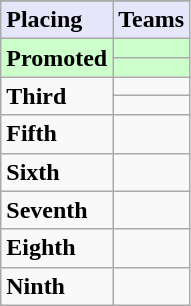<table class=wikitable>
<tr>
</tr>
<tr style="background: #E6E6FA;">
<td><strong>Placing</strong></td>
<td colspan="2" style="text-align:center"><strong>Teams</strong></td>
</tr>
<tr style="background: #ccffcc;">
<td rowspan="2"><strong>Promoted</strong></td>
<td><strong></strong></td>
</tr>
<tr style="background: #ccffcc;">
<td><strong></strong></td>
</tr>
<tr>
<td rowspan="2"><strong>Third</strong></td>
<td></td>
</tr>
<tr>
<td></td>
</tr>
<tr>
<td><strong>Fifth</strong></td>
<td></td>
</tr>
<tr>
<td><strong>Sixth</strong></td>
<td></td>
</tr>
<tr>
<td><strong>Seventh</strong></td>
<td></td>
</tr>
<tr>
<td><strong>Eighth</strong></td>
<td></td>
</tr>
<tr>
<td><strong>Ninth</strong></td>
<td></td>
</tr>
</table>
